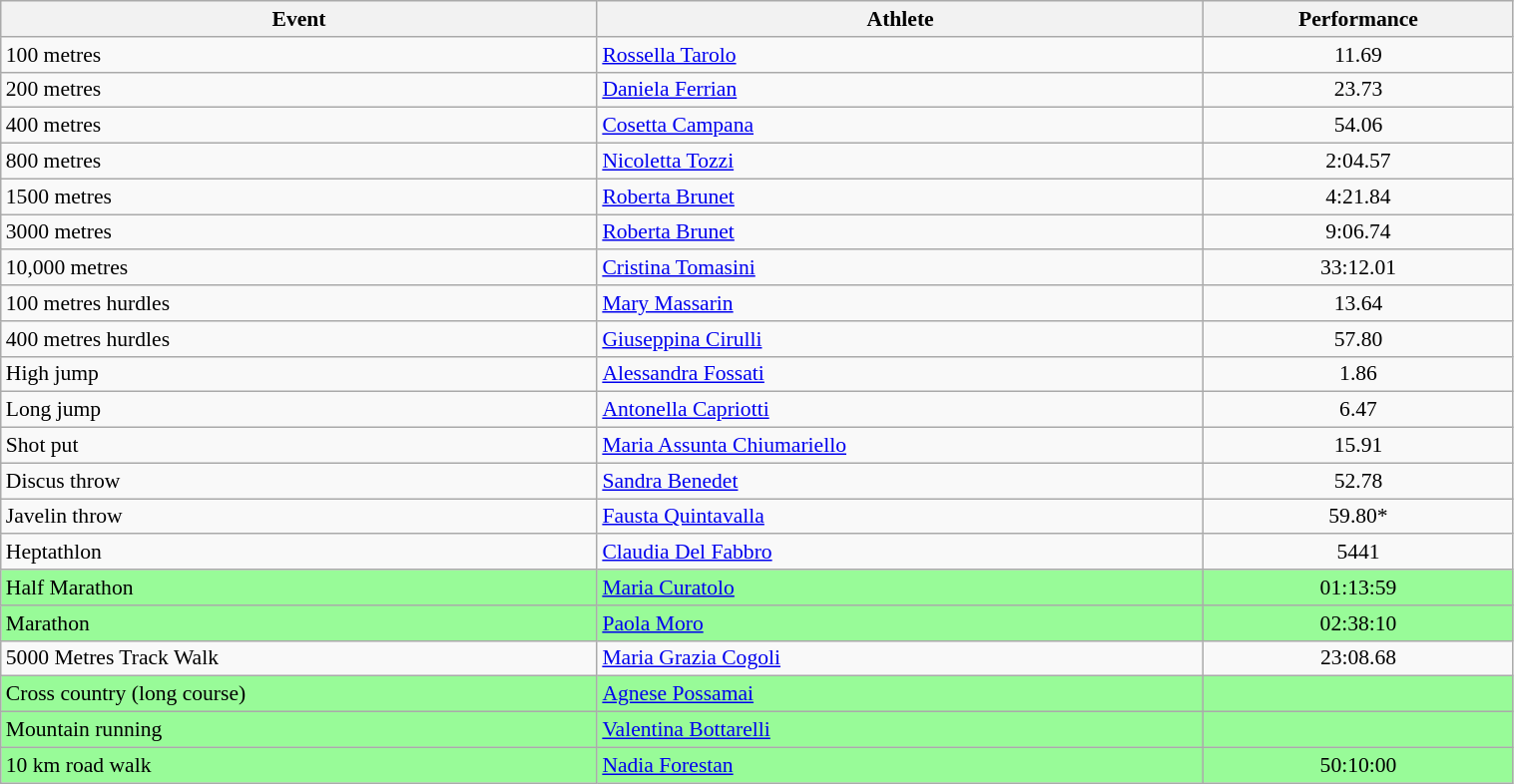<table class="wikitable" width=80% style="font-size:90%; text-align:left;">
<tr>
<th>Event</th>
<th>Athlete</th>
<th>Performance</th>
</tr>
<tr>
<td>100 metres</td>
<td><a href='#'>Rossella Tarolo</a></td>
<td align=center>11.69</td>
</tr>
<tr>
<td>200 metres</td>
<td><a href='#'>Daniela Ferrian</a></td>
<td align=center>23.73</td>
</tr>
<tr>
<td>400 metres</td>
<td><a href='#'>Cosetta Campana</a></td>
<td align=center>54.06</td>
</tr>
<tr>
<td>800 metres</td>
<td><a href='#'>Nicoletta Tozzi</a></td>
<td align=center>2:04.57</td>
</tr>
<tr>
<td>1500 metres</td>
<td><a href='#'>Roberta Brunet</a></td>
<td align=center>4:21.84</td>
</tr>
<tr>
<td>3000 metres</td>
<td><a href='#'>Roberta Brunet</a></td>
<td align=center>9:06.74</td>
</tr>
<tr>
<td>10,000 metres</td>
<td><a href='#'>Cristina Tomasini</a></td>
<td align=center>33:12.01</td>
</tr>
<tr>
<td>100 metres hurdles</td>
<td><a href='#'>Mary Massarin</a></td>
<td align=center>13.64</td>
</tr>
<tr>
<td>400 metres hurdles</td>
<td><a href='#'>Giuseppina Cirulli</a></td>
<td align=center>57.80</td>
</tr>
<tr>
<td>High jump</td>
<td><a href='#'>Alessandra Fossati</a></td>
<td align=center>1.86</td>
</tr>
<tr>
<td>Long jump</td>
<td><a href='#'>Antonella Capriotti</a></td>
<td align=center>6.47</td>
</tr>
<tr>
<td>Shot put</td>
<td><a href='#'>Maria Assunta Chiumariello</a></td>
<td align=center>15.91</td>
</tr>
<tr>
<td>Discus throw</td>
<td><a href='#'>Sandra Benedet</a></td>
<td align=center>52.78</td>
</tr>
<tr>
<td>Javelin throw</td>
<td><a href='#'>Fausta Quintavalla</a></td>
<td align=center>59.80*</td>
</tr>
<tr>
<td>Heptathlon</td>
<td><a href='#'>Claudia Del Fabbro</a></td>
<td align=center>5441</td>
</tr>
<tr bgcolor=palegreen>
<td>Half Marathon</td>
<td><a href='#'>Maria Curatolo</a></td>
<td align=center>01:13:59</td>
</tr>
<tr bgcolor=palegreen>
<td>Marathon</td>
<td><a href='#'>Paola Moro</a></td>
<td align=center>02:38:10</td>
</tr>
<tr>
<td>5000 Metres Track Walk</td>
<td><a href='#'>Maria Grazia Cogoli</a></td>
<td align=center>23:08.68</td>
</tr>
<tr bgcolor=palegreen>
<td>Cross country (long course)</td>
<td><a href='#'>Agnese Possamai</a></td>
<td align=center></td>
</tr>
<tr bgcolor=palegreen>
<td>Mountain running</td>
<td><a href='#'>Valentina Bottarelli</a></td>
<td align=center></td>
</tr>
<tr bgcolor=palegreen>
<td>10 km road walk</td>
<td><a href='#'>Nadia Forestan</a></td>
<td align=center>50:10:00</td>
</tr>
</table>
